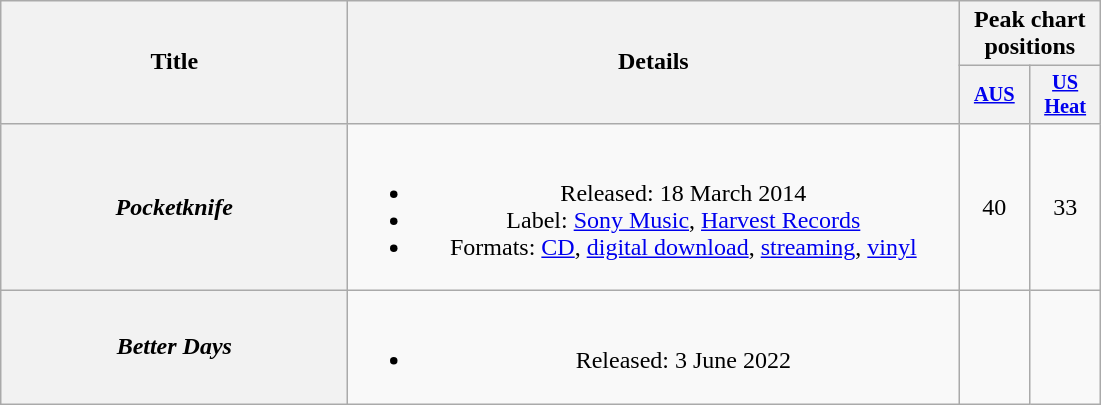<table class="wikitable plainrowheaders" style="text-align:center;">
<tr>
<th scope="col" rowspan="2" style="width:14em;">Title</th>
<th scope="col" rowspan="2" style="width:25em;">Details</th>
<th colspan="5">Peak chart positions</th>
</tr>
<tr>
<th scope="col" style="width:3em;font-size:85%;"><a href='#'>AUS</a><br></th>
<th scope="col" style="width:3em;font-size:85%;"><a href='#'>US<br>Heat</a><br></th>
</tr>
<tr>
<th scope="row"><em>Pocketknife</em></th>
<td><br><ul><li>Released: 18 March 2014</li><li>Label: <a href='#'>Sony Music</a>, <a href='#'>Harvest Records</a></li><li>Formats: <a href='#'>CD</a>, <a href='#'>digital download</a>, <a href='#'>streaming</a>, <a href='#'>vinyl</a></li></ul></td>
<td>40</td>
<td>33</td>
</tr>
<tr>
<th scope="row"><em>Better Days</em></th>
<td><br><ul><li>Released: 3 June 2022</li></ul></td>
<td></td>
<td></td>
</tr>
</table>
